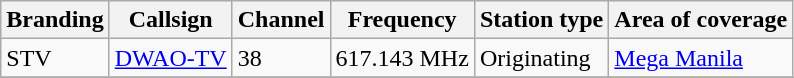<table class="wikitable sortable">
<tr>
<th>Branding</th>
<th>Callsign</th>
<th>Channel</th>
<th>Frequency</th>
<th>Station type</th>
<th class="unsortable">Area of coverage</th>
</tr>
<tr>
<td>STV</td>
<td><a href='#'>DWAO-TV</a></td>
<td>38</td>
<td>617.143 MHz</td>
<td>Originating</td>
<td><a href='#'>Mega Manila</a></td>
</tr>
<tr>
</tr>
</table>
